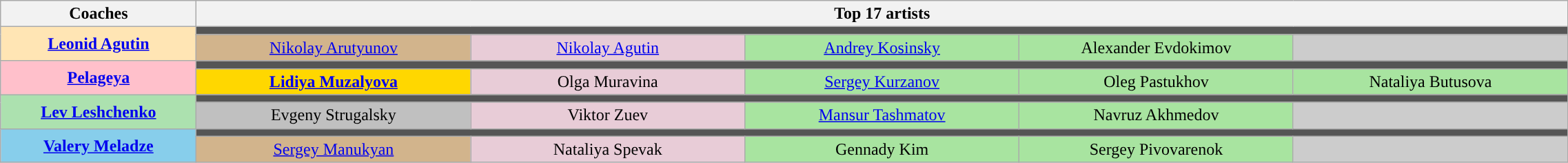<table class="wikitable" style="text-align:center; width:120%;">
<tr>
<th width="10%">Coaches</th>
<th width="90%" colspan=5>Top 17 artists</th>
</tr>
<tr>
<th rowspan=2 style="background:#ffe5b4;"><a href='#'>Leonid Agutin</a></th>
<td colspan=5 style="background:#555555;"></td>
</tr>
<tr>
<td width="14%" style="background:tan;"><a href='#'>Nikolay Arutyunov</a></td>
<td width="14%" style="background:#E8CCD7;"><a href='#'>Nikolay Agutin</a></td>
<td width="14%" style="background:#A8E4A0;"><a href='#'>Andrey Kosinsky</a></td>
<td width="14%" style="background:#A8E4A0;">Alexander Evdokimov</td>
<td width="14%" style="background:#ccc;"></td>
</tr>
<tr>
<th rowspan=2 style="background:pink;"><a href='#'>Pelageya</a></th>
<td colspan=5 style="background:#555555;"></td>
</tr>
<tr>
<td style="background:gold;"><strong><a href='#'>Lidiya Muzalyova</a></strong></td>
<td style="background:#E8CCD7;">Olga Muravina</td>
<td style="background:#A8E4A0;"><a href='#'>Sergey Kurzanov</a></td>
<td style="background:#A8E4A0;">Oleg Pastukhov</td>
<td style="background:#A8E4A0;">Nataliya Butusova</td>
</tr>
<tr>
<th rowspan=2 style="background:#ace1af;"><a href='#'>Lev Leshchenko</a></th>
<td colspan=5 style="background:#555555;"></td>
</tr>
<tr>
<td style="background:silver;">Evgeny Strugalsky</td>
<td style="background:#E8CCD7;">Viktor Zuev</td>
<td style="background:#A8E4A0;"><a href='#'>Mansur Tashmatov</a></td>
<td style="background:#A8E4A0;">Navruz Akhmedov</td>
<td style="background:#ccc;"></td>
</tr>
<tr>
<th rowspan=2 style="background:#87ceeb;"><a href='#'>Valery Meladze</a></th>
<td colspan=5 style="background:#555555;"></td>
</tr>
<tr>
<td style="background:tan;"><a href='#'>Sergey Manukyan</a></td>
<td style="background:#E8CCD7;">Nataliya Spevak</td>
<td style="background:#A8E4A0;">Gennady Kim</td>
<td style="background:#A8E4A0;">Sergey Pivovarenok</td>
<td style="background:#ccc;"></td>
</tr>
</table>
